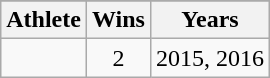<table class="wikitable">
<tr>
</tr>
<tr>
<th>Athlete</th>
<th>Wins</th>
<th>Years</th>
</tr>
<tr>
<td></td>
<td align=center>2</td>
<td>2015, 2016</td>
</tr>
</table>
